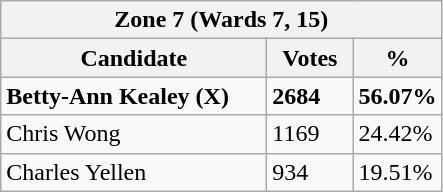<table class="wikitable">
<tr>
<th colspan="3">Zone 7 (Wards 7, 15)</th>
</tr>
<tr>
<th style="width: 170px">Candidate</th>
<th style="width: 50px">Votes</th>
<th style="width: 40px">%</th>
</tr>
<tr>
<td><strong>Betty-Ann Kealey (X)</strong></td>
<td><strong>2684</strong></td>
<td><strong>56.07%</strong></td>
</tr>
<tr>
<td>Chris Wong</td>
<td>1169</td>
<td>24.42%</td>
</tr>
<tr>
<td>Charles Yellen</td>
<td>934</td>
<td>19.51%</td>
</tr>
</table>
